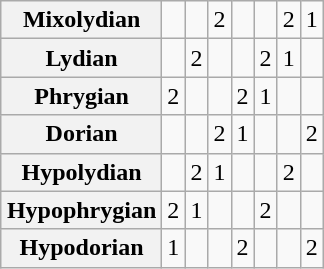<table class="wikitable" align="right" style="text-align:center;">
<tr>
<th>Mixolydian</th>
<td></td>
<td></td>
<td>2</td>
<td></td>
<td></td>
<td>2</td>
<td>1</td>
</tr>
<tr>
<th>Lydian</th>
<td></td>
<td>2</td>
<td></td>
<td></td>
<td>2</td>
<td>1</td>
<td></td>
</tr>
<tr>
<th>Phrygian</th>
<td>2</td>
<td></td>
<td></td>
<td>2</td>
<td>1</td>
<td></td>
<td></td>
</tr>
<tr>
<th>Dorian</th>
<td></td>
<td></td>
<td>2</td>
<td>1</td>
<td></td>
<td></td>
<td>2</td>
</tr>
<tr>
<th>Hypolydian</th>
<td></td>
<td>2</td>
<td>1</td>
<td></td>
<td></td>
<td>2</td>
<td></td>
</tr>
<tr>
<th>Hypophrygian</th>
<td>2</td>
<td>1</td>
<td></td>
<td></td>
<td>2</td>
<td></td>
<td></td>
</tr>
<tr>
<th>Hypodorian</th>
<td>1</td>
<td></td>
<td></td>
<td>2</td>
<td></td>
<td></td>
<td>2</td>
</tr>
</table>
